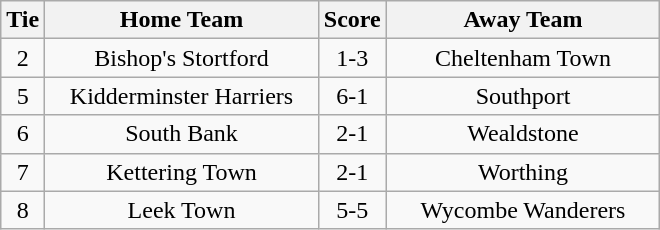<table class="wikitable" style="text-align:center;">
<tr>
<th width=20>Tie</th>
<th width=175>Home Team</th>
<th width=20>Score</th>
<th width=175>Away Team</th>
</tr>
<tr>
<td>2</td>
<td>Bishop's Stortford</td>
<td>1-3</td>
<td>Cheltenham Town</td>
</tr>
<tr>
<td>5</td>
<td>Kidderminster Harriers</td>
<td>6-1</td>
<td>Southport</td>
</tr>
<tr>
<td>6</td>
<td>South Bank</td>
<td>2-1</td>
<td>Wealdstone</td>
</tr>
<tr>
<td>7</td>
<td>Kettering Town</td>
<td>2-1</td>
<td>Worthing</td>
</tr>
<tr>
<td>8</td>
<td>Leek Town</td>
<td>5-5</td>
<td>Wycombe Wanderers</td>
</tr>
</table>
